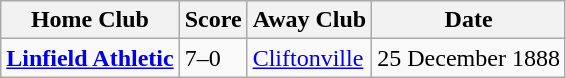<table class="wikitable">
<tr>
<th>Home Club</th>
<th>Score</th>
<th>Away Club</th>
<th>Date</th>
</tr>
<tr>
<td><strong><a href='#'>Linfield Athletic</a></strong></td>
<td>7–0</td>
<td><a href='#'>Cliftonville</a></td>
<td>25 December 1888</td>
</tr>
</table>
